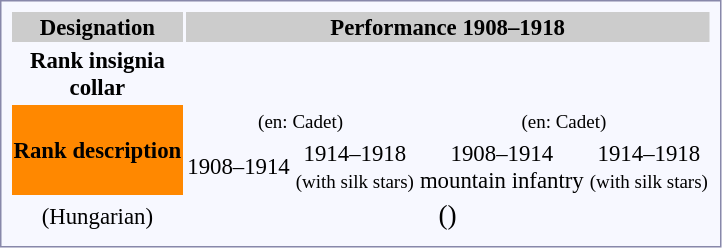<table style="border:1px solid #8888aa; background-color:#f7f8ff; padding:5px; font-size:95%; margin: 0px 12px 12px 0px;">
<tr bgcolor="#CCCCCC">
<th>Designation</th>
<th colspan=4><strong>Performance 1908–1918</strong></th>
</tr>
<tr align="center">
<th rowspan=1>Rank insignia<br>collar</th>
<th rowspan=1></th>
<th rowspan=1></th>
<th rowspan=1></th>
<th rowspan=1></th>
</tr>
<tr align="center">
<th style="background:#ff8800; color:black;" rowspan=2>Rank description</th>
<td colspan=2> <small>(en: Cadet)</small></td>
<td colspan=2> <small>(en: Cadet)</small></td>
</tr>
<tr align="center">
<td>1908–1914</td>
<td>1914–1918<br><small>(with silk stars)</small></td>
<td>1908–1914<br>mountain infantry</td>
<td>1914–1918<br><small>(with silk stars)</small></td>
</tr>
<tr align="center">
<td>(Hungarian)</td>
<td colspan=4><big>()</big></td>
</tr>
<tr align="center">
</tr>
</table>
